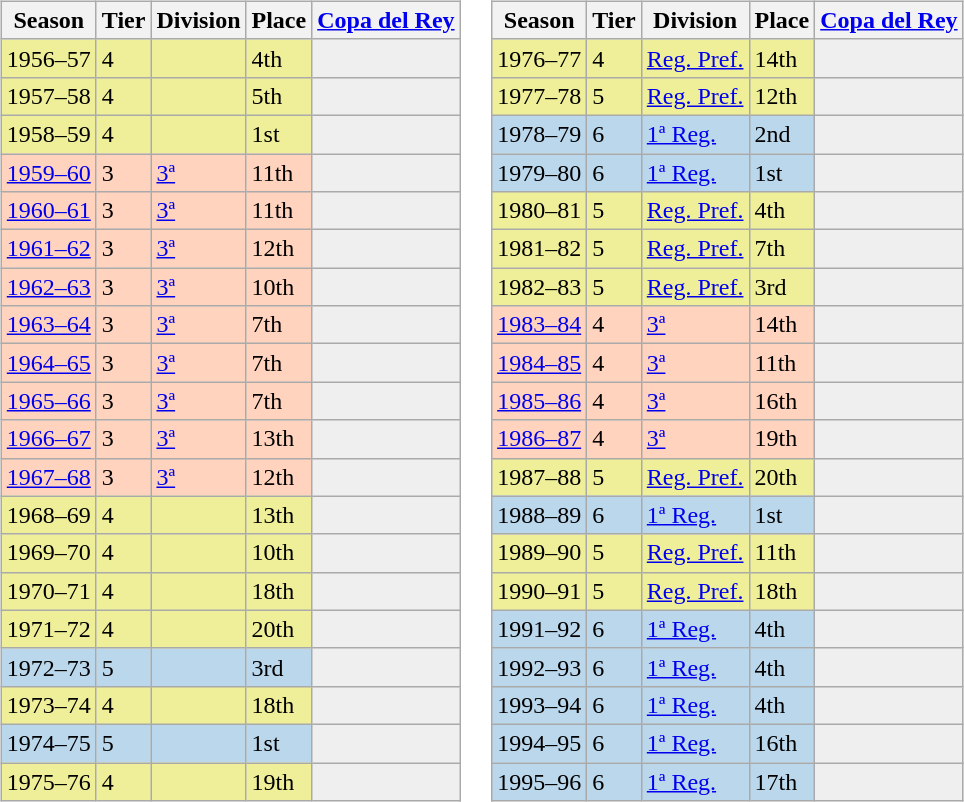<table>
<tr>
<td valign="top" width=0%><br><table class="wikitable">
<tr style="background:#f0f6fa;">
<th>Season</th>
<th>Tier</th>
<th>Division</th>
<th>Place</th>
<th><a href='#'>Copa del Rey</a></th>
</tr>
<tr>
<td style="background:#EFEF99;">1956–57</td>
<td style="background:#EFEF99;">4</td>
<td style="background:#EFEF99;"></td>
<td style="background:#EFEF99;">4th</td>
<th style="background:#efefef;"></th>
</tr>
<tr>
<td style="background:#EFEF99;">1957–58</td>
<td style="background:#EFEF99;">4</td>
<td style="background:#EFEF99;"></td>
<td style="background:#EFEF99;">5th</td>
<th style="background:#efefef;"></th>
</tr>
<tr>
<td style="background:#EFEF99;">1958–59</td>
<td style="background:#EFEF99;">4</td>
<td style="background:#EFEF99;"></td>
<td style="background:#EFEF99;">1st</td>
<th style="background:#efefef;"></th>
</tr>
<tr>
<td style="background:#FFD3BD;"><a href='#'>1959–60</a></td>
<td style="background:#FFD3BD;">3</td>
<td style="background:#FFD3BD;"><a href='#'>3ª</a></td>
<td style="background:#FFD3BD;">11th</td>
<td style="background:#efefef;"></td>
</tr>
<tr>
<td style="background:#FFD3BD;"><a href='#'>1960–61</a></td>
<td style="background:#FFD3BD;">3</td>
<td style="background:#FFD3BD;"><a href='#'>3ª</a></td>
<td style="background:#FFD3BD;">11th</td>
<td style="background:#efefef;"></td>
</tr>
<tr>
<td style="background:#FFD3BD;"><a href='#'>1961–62</a></td>
<td style="background:#FFD3BD;">3</td>
<td style="background:#FFD3BD;"><a href='#'>3ª</a></td>
<td style="background:#FFD3BD;">12th</td>
<td style="background:#efefef;"></td>
</tr>
<tr>
<td style="background:#FFD3BD;"><a href='#'>1962–63</a></td>
<td style="background:#FFD3BD;">3</td>
<td style="background:#FFD3BD;"><a href='#'>3ª</a></td>
<td style="background:#FFD3BD;">10th</td>
<td style="background:#efefef;"></td>
</tr>
<tr>
<td style="background:#FFD3BD;"><a href='#'>1963–64</a></td>
<td style="background:#FFD3BD;">3</td>
<td style="background:#FFD3BD;"><a href='#'>3ª</a></td>
<td style="background:#FFD3BD;">7th</td>
<td style="background:#efefef;"></td>
</tr>
<tr>
<td style="background:#FFD3BD;"><a href='#'>1964–65</a></td>
<td style="background:#FFD3BD;">3</td>
<td style="background:#FFD3BD;"><a href='#'>3ª</a></td>
<td style="background:#FFD3BD;">7th</td>
<td style="background:#efefef;"></td>
</tr>
<tr>
<td style="background:#FFD3BD;"><a href='#'>1965–66</a></td>
<td style="background:#FFD3BD;">3</td>
<td style="background:#FFD3BD;"><a href='#'>3ª</a></td>
<td style="background:#FFD3BD;">7th</td>
<td style="background:#efefef;"></td>
</tr>
<tr>
<td style="background:#FFD3BD;"><a href='#'>1966–67</a></td>
<td style="background:#FFD3BD;">3</td>
<td style="background:#FFD3BD;"><a href='#'>3ª</a></td>
<td style="background:#FFD3BD;">13th</td>
<td style="background:#efefef;"></td>
</tr>
<tr>
<td style="background:#FFD3BD;"><a href='#'>1967–68</a></td>
<td style="background:#FFD3BD;">3</td>
<td style="background:#FFD3BD;"><a href='#'>3ª</a></td>
<td style="background:#FFD3BD;">12th</td>
<td style="background:#efefef;"></td>
</tr>
<tr>
<td style="background:#EFEF99;">1968–69</td>
<td style="background:#EFEF99;">4</td>
<td style="background:#EFEF99;"></td>
<td style="background:#EFEF99;">13th</td>
<th style="background:#efefef;"></th>
</tr>
<tr>
<td style="background:#EFEF99;">1969–70</td>
<td style="background:#EFEF99;">4</td>
<td style="background:#EFEF99;"></td>
<td style="background:#EFEF99;">10th</td>
<th style="background:#efefef;"></th>
</tr>
<tr>
<td style="background:#EFEF99;">1970–71</td>
<td style="background:#EFEF99;">4</td>
<td style="background:#EFEF99;"></td>
<td style="background:#EFEF99;">18th</td>
<th style="background:#efefef;"></th>
</tr>
<tr>
<td style="background:#EFEF99;">1971–72</td>
<td style="background:#EFEF99;">4</td>
<td style="background:#EFEF99;"></td>
<td style="background:#EFEF99;">20th</td>
<th style="background:#efefef;"></th>
</tr>
<tr>
<td style="background:#BBD7EC;">1972–73</td>
<td style="background:#BBD7EC;">5</td>
<td style="background:#BBD7EC;"></td>
<td style="background:#BBD7EC;">3rd</td>
<th style="background:#efefef;"></th>
</tr>
<tr>
<td style="background:#EFEF99;">1973–74</td>
<td style="background:#EFEF99;">4</td>
<td style="background:#EFEF99;"></td>
<td style="background:#EFEF99;">18th</td>
<th style="background:#efefef;"></th>
</tr>
<tr>
<td style="background:#BBD7EC;">1974–75</td>
<td style="background:#BBD7EC;">5</td>
<td style="background:#BBD7EC;"></td>
<td style="background:#BBD7EC;">1st</td>
<th style="background:#efefef;"></th>
</tr>
<tr>
<td style="background:#EFEF99;">1975–76</td>
<td style="background:#EFEF99;">4</td>
<td style="background:#EFEF99;"></td>
<td style="background:#EFEF99;">19th</td>
<th style="background:#efefef;"></th>
</tr>
</table>
</td>
<td valign="top" width=0%><br><table class="wikitable">
<tr style="background:#f0f6fa;">
<th>Season</th>
<th>Tier</th>
<th>Division</th>
<th>Place</th>
<th><a href='#'>Copa del Rey</a></th>
</tr>
<tr>
<td style="background:#EFEF99;">1976–77</td>
<td style="background:#EFEF99;">4</td>
<td style="background:#EFEF99;"><a href='#'>Reg. Pref.</a></td>
<td style="background:#EFEF99;">14th</td>
<th style="background:#efefef;"></th>
</tr>
<tr>
<td style="background:#EFEF99;">1977–78</td>
<td style="background:#EFEF99;">5</td>
<td style="background:#EFEF99;"><a href='#'>Reg. Pref.</a></td>
<td style="background:#EFEF99;">12th</td>
<th style="background:#efefef;"></th>
</tr>
<tr>
<td style="background:#BBD7EC;">1978–79</td>
<td style="background:#BBD7EC;">6</td>
<td style="background:#BBD7EC;"><a href='#'>1ª Reg.</a></td>
<td style="background:#BBD7EC;">2nd</td>
<th style="background:#efefef;"></th>
</tr>
<tr>
<td style="background:#BBD7EC;">1979–80</td>
<td style="background:#BBD7EC;">6</td>
<td style="background:#BBD7EC;"><a href='#'>1ª Reg.</a></td>
<td style="background:#BBD7EC;">1st</td>
<th style="background:#efefef;"></th>
</tr>
<tr>
<td style="background:#EFEF99;">1980–81</td>
<td style="background:#EFEF99;">5</td>
<td style="background:#EFEF99;"><a href='#'>Reg. Pref.</a></td>
<td style="background:#EFEF99;">4th</td>
<th style="background:#efefef;"></th>
</tr>
<tr>
<td style="background:#EFEF99;">1981–82</td>
<td style="background:#EFEF99;">5</td>
<td style="background:#EFEF99;"><a href='#'>Reg. Pref.</a></td>
<td style="background:#EFEF99;">7th</td>
<th style="background:#efefef;"></th>
</tr>
<tr>
<td style="background:#EFEF99;">1982–83</td>
<td style="background:#EFEF99;">5</td>
<td style="background:#EFEF99;"><a href='#'>Reg. Pref.</a></td>
<td style="background:#EFEF99;">3rd</td>
<th style="background:#efefef;"></th>
</tr>
<tr>
<td style="background:#FFD3BD;"><a href='#'>1983–84</a></td>
<td style="background:#FFD3BD;">4</td>
<td style="background:#FFD3BD;"><a href='#'>3ª</a></td>
<td style="background:#FFD3BD;">14th</td>
<td style="background:#efefef;"></td>
</tr>
<tr>
<td style="background:#FFD3BD;"><a href='#'>1984–85</a></td>
<td style="background:#FFD3BD;">4</td>
<td style="background:#FFD3BD;"><a href='#'>3ª</a></td>
<td style="background:#FFD3BD;">11th</td>
<td style="background:#efefef;"></td>
</tr>
<tr>
<td style="background:#FFD3BD;"><a href='#'>1985–86</a></td>
<td style="background:#FFD3BD;">4</td>
<td style="background:#FFD3BD;"><a href='#'>3ª</a></td>
<td style="background:#FFD3BD;">16th</td>
<td style="background:#efefef;"></td>
</tr>
<tr>
<td style="background:#FFD3BD;"><a href='#'>1986–87</a></td>
<td style="background:#FFD3BD;">4</td>
<td style="background:#FFD3BD;"><a href='#'>3ª</a></td>
<td style="background:#FFD3BD;">19th</td>
<td style="background:#efefef;"></td>
</tr>
<tr>
<td style="background:#EFEF99;">1987–88</td>
<td style="background:#EFEF99;">5</td>
<td style="background:#EFEF99;"><a href='#'>Reg. Pref.</a></td>
<td style="background:#EFEF99;">20th</td>
<th style="background:#efefef;"></th>
</tr>
<tr>
<td style="background:#BBD7EC;">1988–89</td>
<td style="background:#BBD7EC;">6</td>
<td style="background:#BBD7EC;"><a href='#'>1ª Reg.</a></td>
<td style="background:#BBD7EC;">1st</td>
<th style="background:#efefef;"></th>
</tr>
<tr>
<td style="background:#EFEF99;">1989–90</td>
<td style="background:#EFEF99;">5</td>
<td style="background:#EFEF99;"><a href='#'>Reg. Pref.</a></td>
<td style="background:#EFEF99;">11th</td>
<th style="background:#efefef;"></th>
</tr>
<tr>
<td style="background:#EFEF99;">1990–91</td>
<td style="background:#EFEF99;">5</td>
<td style="background:#EFEF99;"><a href='#'>Reg. Pref.</a></td>
<td style="background:#EFEF99;">18th</td>
<th style="background:#efefef;"></th>
</tr>
<tr>
<td style="background:#BBD7EC;">1991–92</td>
<td style="background:#BBD7EC;">6</td>
<td style="background:#BBD7EC;"><a href='#'>1ª Reg.</a></td>
<td style="background:#BBD7EC;">4th</td>
<th style="background:#efefef;"></th>
</tr>
<tr>
<td style="background:#BBD7EC;">1992–93</td>
<td style="background:#BBD7EC;">6</td>
<td style="background:#BBD7EC;"><a href='#'>1ª Reg.</a></td>
<td style="background:#BBD7EC;">4th</td>
<th style="background:#efefef;"></th>
</tr>
<tr>
<td style="background:#BBD7EC;">1993–94</td>
<td style="background:#BBD7EC;">6</td>
<td style="background:#BBD7EC;"><a href='#'>1ª Reg.</a></td>
<td style="background:#BBD7EC;">4th</td>
<th style="background:#efefef;"></th>
</tr>
<tr>
<td style="background:#BBD7EC;">1994–95</td>
<td style="background:#BBD7EC;">6</td>
<td style="background:#BBD7EC;"><a href='#'>1ª Reg.</a></td>
<td style="background:#BBD7EC;">16th</td>
<th style="background:#efefef;"></th>
</tr>
<tr>
<td style="background:#BBD7EC;">1995–96</td>
<td style="background:#BBD7EC;">6</td>
<td style="background:#BBD7EC;"><a href='#'>1ª Reg.</a></td>
<td style="background:#BBD7EC;">17th</td>
<th style="background:#efefef;"></th>
</tr>
</table>
</td>
</tr>
</table>
